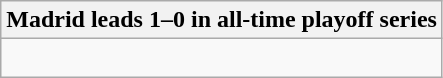<table class="wikitable collapsible collapsed">
<tr>
<th>Madrid leads 1–0 in all-time playoff series</th>
</tr>
<tr>
<td><br></td>
</tr>
</table>
